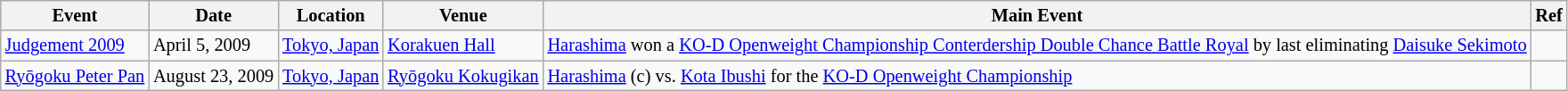<table class="wikitable" style="font-size:85%;">
<tr>
<th>Event</th>
<th>Date</th>
<th>Location</th>
<th>Venue</th>
<th>Main Event</th>
<th>Ref</th>
</tr>
<tr>
<td><a href='#'>Judgement 2009</a></td>
<td>April 5, 2009</td>
<td><a href='#'>Tokyo, Japan</a></td>
<td><a href='#'>Korakuen Hall</a></td>
<td><a href='#'>Harashima</a> won a <a href='#'>KO-D Openweight Championship Conterdership Double Chance Battle Royal</a> by last eliminating <a href='#'>Daisuke Sekimoto</a></td>
<td></td>
</tr>
<tr>
<td><a href='#'>Ryōgoku Peter Pan</a></td>
<td>August 23, 2009</td>
<td><a href='#'>Tokyo, Japan</a></td>
<td><a href='#'>Ryōgoku Kokugikan</a></td>
<td><a href='#'>Harashima</a> (c) vs. <a href='#'>Kota Ibushi</a> for the <a href='#'>KO-D Openweight Championship</a></td>
<td></td>
</tr>
</table>
